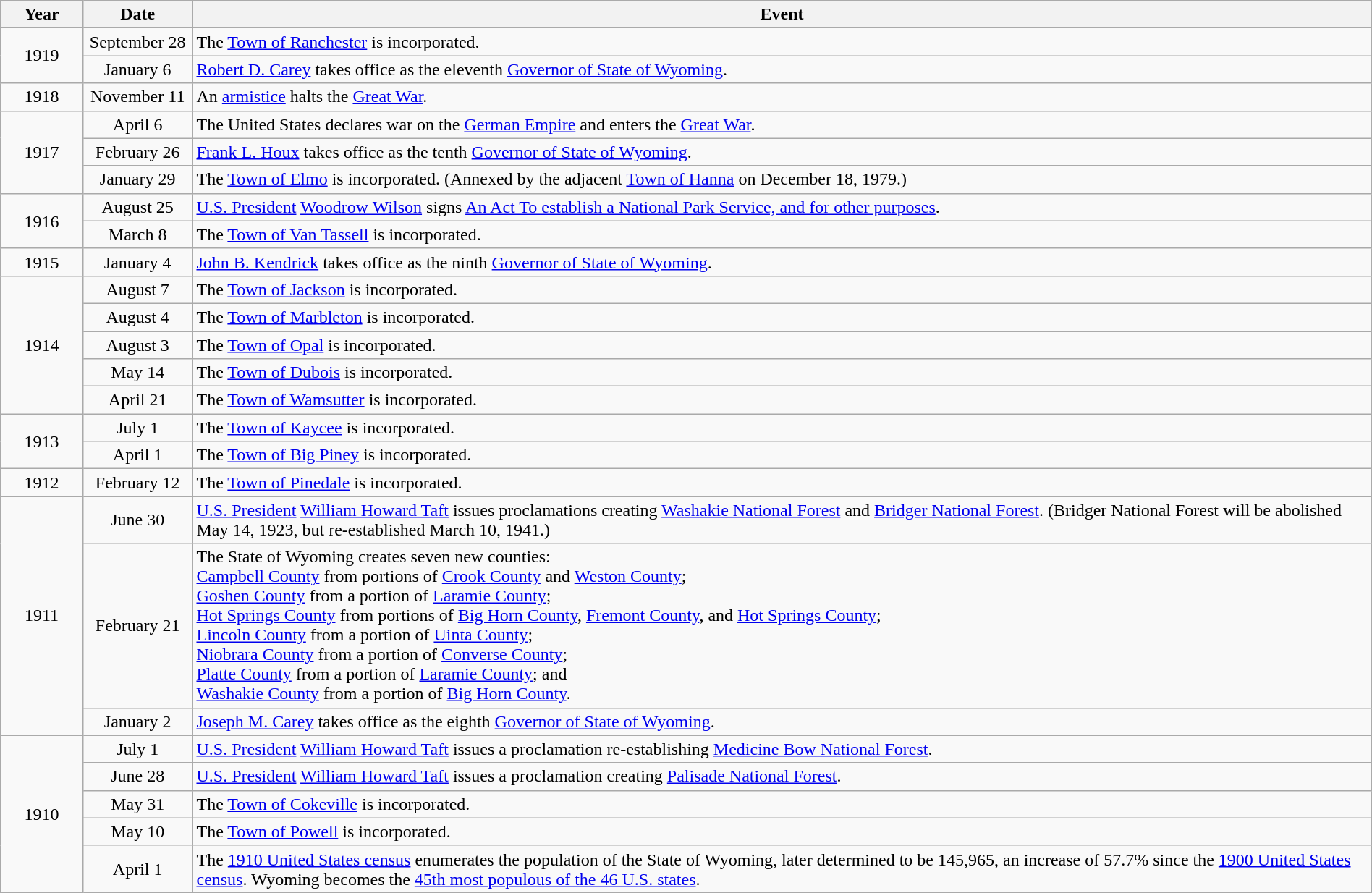<table class="wikitable" style="width:100%;">
<tr>
<th style="width:6%">Year</th>
<th style="width:8%">Date</th>
<th style="width:86%">Event</th>
</tr>
<tr>
<td align=center rowspan=2>1919</td>
<td align=center>September 28</td>
<td>The <a href='#'>Town of Ranchester</a> is incorporated.</td>
</tr>
<tr>
<td align=center>January 6</td>
<td><a href='#'>Robert D. Carey</a> takes office as the eleventh <a href='#'>Governor of State of Wyoming</a>.</td>
</tr>
<tr>
<td align=center rowspan=1>1918</td>
<td align=center>November 11</td>
<td>An <a href='#'>armistice</a> halts the <a href='#'>Great War</a>.</td>
</tr>
<tr>
<td align=center rowspan=3>1917</td>
<td align=center>April 6</td>
<td>The United States declares war on the <a href='#'>German Empire</a> and enters the <a href='#'>Great War</a>.</td>
</tr>
<tr>
<td align=center>February 26</td>
<td><a href='#'>Frank L. Houx</a> takes office as the tenth <a href='#'>Governor of State of Wyoming</a>.</td>
</tr>
<tr>
<td align=center>January 29</td>
<td>The <a href='#'>Town of Elmo</a> is incorporated. (Annexed by the adjacent <a href='#'>Town of Hanna</a> on December 18, 1979.)</td>
</tr>
<tr>
<td align=center rowspan=2>1916</td>
<td align=center>August 25</td>
<td><a href='#'>U.S. President</a> <a href='#'>Woodrow Wilson</a> signs <a href='#'>An Act To establish a National Park Service, and for other purposes</a>.</td>
</tr>
<tr>
<td align=center>March 8</td>
<td>The <a href='#'>Town of Van Tassell</a> is incorporated.</td>
</tr>
<tr>
<td align=center rowspan=1>1915</td>
<td align=center>January 4</td>
<td><a href='#'>John B. Kendrick</a> takes office as the ninth <a href='#'>Governor of State of Wyoming</a>.</td>
</tr>
<tr>
<td align=center rowspan=5>1914</td>
<td align=center>August 7</td>
<td>The <a href='#'>Town of Jackson</a> is incorporated.</td>
</tr>
<tr>
<td align=center>August 4</td>
<td>The <a href='#'>Town of Marbleton</a> is incorporated.</td>
</tr>
<tr>
<td align=center>August 3</td>
<td>The <a href='#'>Town of Opal</a> is incorporated.</td>
</tr>
<tr>
<td align=center>May 14</td>
<td>The <a href='#'>Town of Dubois</a> is incorporated.</td>
</tr>
<tr>
<td align=center>April 21</td>
<td>The <a href='#'>Town of Wamsutter</a> is incorporated.</td>
</tr>
<tr>
<td align=center rowspan=2>1913</td>
<td align=center>July 1</td>
<td>The <a href='#'>Town of Kaycee</a> is incorporated.</td>
</tr>
<tr>
<td align=center>April 1</td>
<td>The <a href='#'>Town of Big Piney</a> is incorporated.</td>
</tr>
<tr>
<td align=center rowspan=1>1912</td>
<td align=center>February 12</td>
<td>The <a href='#'>Town of Pinedale</a> is incorporated.</td>
</tr>
<tr>
<td align=center rowspan=3>1911</td>
<td align=center>June 30</td>
<td><a href='#'>U.S. President</a> <a href='#'>William Howard Taft</a> issues proclamations creating <a href='#'>Washakie National Forest</a> and <a href='#'>Bridger National Forest</a>. (Bridger National Forest will be abolished May 14, 1923, but re-established March 10, 1941.)</td>
</tr>
<tr>
<td align=center>February 21</td>
<td>The State of Wyoming creates seven new counties:<br><a href='#'>Campbell County</a> from portions of <a href='#'>Crook County</a> and <a href='#'>Weston County</a>;<br><a href='#'>Goshen County</a> from a portion of <a href='#'>Laramie County</a>;<br><a href='#'>Hot Springs County</a> from portions of <a href='#'>Big Horn County</a>, <a href='#'>Fremont County</a>, and <a href='#'>Hot Springs County</a>;<br><a href='#'>Lincoln County</a> from a portion of <a href='#'>Uinta County</a>;<br><a href='#'>Niobrara County</a> from a portion of <a href='#'>Converse County</a>;<br><a href='#'>Platte County</a> from a portion of <a href='#'>Laramie County</a>; and<br><a href='#'>Washakie County</a> from a portion of <a href='#'>Big Horn County</a>.</td>
</tr>
<tr>
<td align=center>January 2</td>
<td><a href='#'>Joseph M. Carey</a> takes office as the eighth <a href='#'>Governor of State of Wyoming</a>.</td>
</tr>
<tr>
<td align=center rowspan=5>1910</td>
<td align=center>July 1</td>
<td><a href='#'>U.S. President</a> <a href='#'>William Howard Taft</a> issues a proclamation re-establishing <a href='#'>Medicine Bow National Forest</a>.</td>
</tr>
<tr>
<td align=center>June 28</td>
<td><a href='#'>U.S. President</a> <a href='#'>William Howard Taft</a> issues a proclamation creating <a href='#'>Palisade National Forest</a>.</td>
</tr>
<tr>
<td align=center>May 31</td>
<td>The <a href='#'>Town of Cokeville</a> is incorporated.</td>
</tr>
<tr>
<td align=center>May 10</td>
<td>The <a href='#'>Town of Powell</a> is incorporated.</td>
</tr>
<tr>
<td align=center>April 1</td>
<td>The <a href='#'>1910 United States census</a> enumerates the population of the State of Wyoming, later determined to be 145,965, an increase of 57.7% since the <a href='#'>1900 United States census</a>. Wyoming becomes the <a href='#'>45th most populous of the 46 U.S. states</a>.</td>
</tr>
</table>
